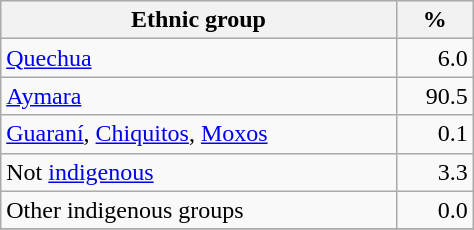<table class="wikitable" border="1" style="width:25%;" border="1">
<tr bgcolor=#EFEFEF>
<th><strong>Ethnic group</strong></th>
<th><strong>%</strong></th>
</tr>
<tr>
<td><a href='#'>Quechua</a></td>
<td align="right">6.0</td>
</tr>
<tr>
<td><a href='#'>Aymara</a></td>
<td align="right">90.5</td>
</tr>
<tr>
<td><a href='#'>Guaraní</a>, <a href='#'>Chiquitos</a>, <a href='#'>Moxos</a></td>
<td align="right">0.1</td>
</tr>
<tr>
<td>Not <a href='#'>indigenous</a></td>
<td align="right">3.3</td>
</tr>
<tr>
<td>Other indigenous groups</td>
<td align="right">0.0</td>
</tr>
<tr>
</tr>
</table>
